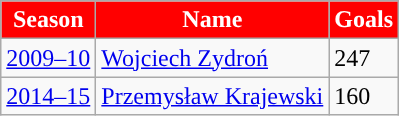<table class="wikitable">
<tr>
<th style="color:#FFFFFF; background:#FF0000">Season</th>
<th style="color:#FFFFFF; background:#FF0000">Name</th>
<th style="color:#FFFFFF; background:#FF0000">Goals</th>
</tr>
<tr>
<td><a href='#'>2009–10</a></td>
<td> <a href='#'>Wojciech Zydroń</a></td>
<td>247</td>
</tr>
<tr>
<td><a href='#'>2014–15</a></td>
<td> <a href='#'>Przemysław Krajewski</a></td>
<td>160</td>
</tr>
</table>
